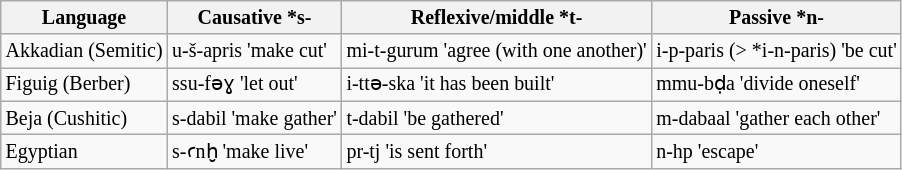<table class="wikitable" style="font-size:smaller;">
<tr>
<th>Language</th>
<th>Causative *s-</th>
<th>Reflexive/middle *t-</th>
<th>Passive *n-</th>
</tr>
<tr>
<td>Akkadian (Semitic)</td>
<td>u-š-apris 'make cut'</td>
<td>mi-t-gurum 'agree (with one another)'</td>
<td>i-p-paris (> *i-n-paris) 'be cut'</td>
</tr>
<tr>
<td>Figuig (Berber)</td>
<td>ssu-fəɣ 'let out'</td>
<td>i-ttə-ska 'it has been built'</td>
<td>mmu-bḍa 'divide oneself'</td>
</tr>
<tr>
<td>Beja (Cushitic)</td>
<td>s-dabil 'make gather'</td>
<td>t-dabil 'be gathered'</td>
<td>m-dabaal 'gather each other'</td>
</tr>
<tr>
<td>Egyptian</td>
<td>s-ꜥnḫ 'make live'</td>
<td>pr-tj 'is sent forth'</td>
<td>n-hp 'escape'</td>
</tr>
</table>
